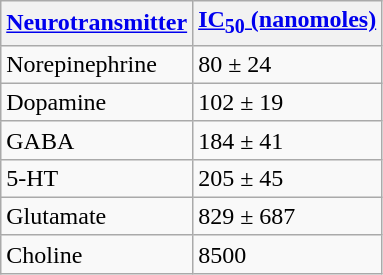<table class="wikitable">
<tr>
<th scope="col"><a href='#'>Neurotransmitter</a></th>
<th scope="col"><a href='#'>IC<sub>50</sub> (nanomoles)</a></th>
</tr>
<tr>
<td>Norepinephrine</td>
<td>80 ± 24</td>
</tr>
<tr>
<td>Dopamine</td>
<td>102 ± 19</td>
</tr>
<tr>
<td>GABA</td>
<td>184 ± 41</td>
</tr>
<tr>
<td>5-HT</td>
<td>205 ± 45</td>
</tr>
<tr>
<td>Glutamate</td>
<td>829 ± 687</td>
</tr>
<tr>
<td>Choline</td>
<td>8500</td>
</tr>
</table>
